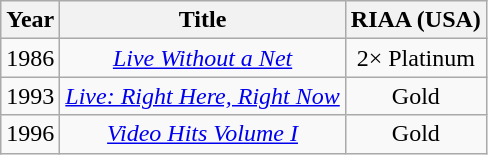<table class="wikitable" style="text-align:center;">
<tr>
<th>Year</th>
<th align=left>Title</th>
<th>RIAA (USA)</th>
</tr>
<tr>
<td>1986</td>
<td><em><a href='#'>Live Without a Net</a></em></td>
<td>2× Platinum</td>
</tr>
<tr>
<td>1993</td>
<td><em><a href='#'>Live: Right Here, Right Now</a></em></td>
<td>Gold</td>
</tr>
<tr>
<td>1996</td>
<td><em><a href='#'>Video Hits Volume I</a></em></td>
<td>Gold</td>
</tr>
</table>
